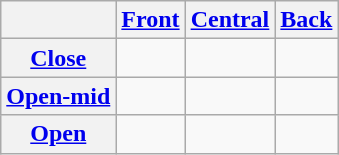<table class="wikitable" style="text-align:center">
<tr>
<th></th>
<th><a href='#'>Front</a></th>
<th><a href='#'>Central</a></th>
<th><a href='#'>Back</a></th>
</tr>
<tr>
<th><a href='#'>Close</a></th>
<td> </td>
<td></td>
<td> </td>
</tr>
<tr>
<th><a href='#'>Open-mid</a></th>
<td> </td>
<td></td>
<td> </td>
</tr>
<tr>
<th><a href='#'>Open</a></th>
<td> </td>
<td> </td>
<td></td>
</tr>
</table>
